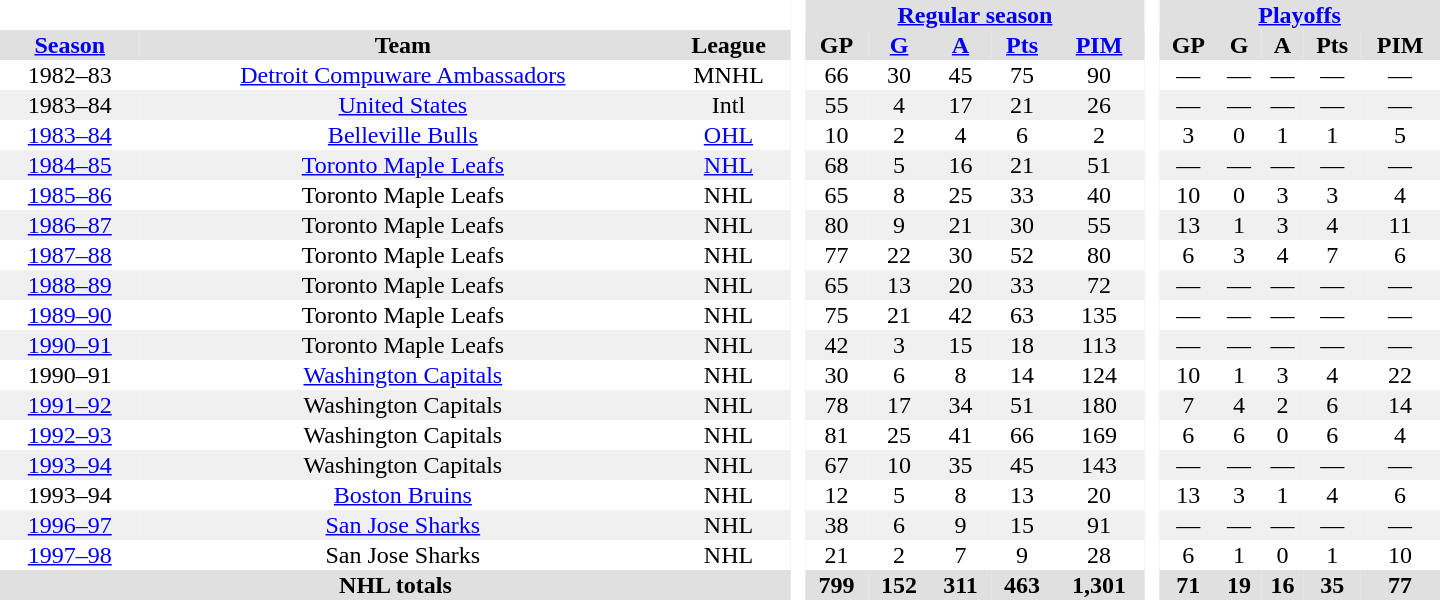<table border="0" cellpadding="1" cellspacing="0" style="text-align:center; width:60em">
<tr bgcolor="#e0e0e0">
<th colspan="3" bgcolor="#ffffff"> </th>
<th rowspan="99" bgcolor="#ffffff"> </th>
<th colspan="5"><a href='#'>Regular season</a></th>
<th rowspan="99" bgcolor="#ffffff"> </th>
<th colspan="5"><a href='#'>Playoffs</a></th>
</tr>
<tr bgcolor="#e0e0e0">
<th><a href='#'>Season</a></th>
<th>Team</th>
<th>League</th>
<th>GP</th>
<th><a href='#'>G</a></th>
<th><a href='#'>A</a></th>
<th><a href='#'>Pts</a></th>
<th><a href='#'>PIM</a></th>
<th>GP</th>
<th>G</th>
<th>A</th>
<th>Pts</th>
<th>PIM</th>
</tr>
<tr>
<td>1982–83</td>
<td><a href='#'>Detroit Compuware Ambassadors</a></td>
<td>MNHL</td>
<td>66</td>
<td>30</td>
<td>45</td>
<td>75</td>
<td>90</td>
<td>—</td>
<td>—</td>
<td>—</td>
<td>—</td>
<td>—</td>
</tr>
<tr style="background:#f0f0f0;">
<td>1983–84</td>
<td><a href='#'>United States</a></td>
<td>Intl</td>
<td>55</td>
<td>4</td>
<td>17</td>
<td>21</td>
<td>26</td>
<td>—</td>
<td>—</td>
<td>—</td>
<td>—</td>
<td>—</td>
</tr>
<tr>
<td><a href='#'>1983–84</a></td>
<td><a href='#'>Belleville Bulls</a></td>
<td><a href='#'>OHL</a></td>
<td>10</td>
<td>2</td>
<td>4</td>
<td>6</td>
<td>2</td>
<td>3</td>
<td>0</td>
<td>1</td>
<td>1</td>
<td>5</td>
</tr>
<tr style="background:#f0f0f0;">
<td><a href='#'>1984–85</a></td>
<td><a href='#'>Toronto Maple Leafs</a></td>
<td><a href='#'>NHL</a></td>
<td>68</td>
<td>5</td>
<td>16</td>
<td>21</td>
<td>51</td>
<td>—</td>
<td>—</td>
<td>—</td>
<td>—</td>
<td>—</td>
</tr>
<tr>
<td><a href='#'>1985–86</a></td>
<td>Toronto Maple Leafs</td>
<td>NHL</td>
<td>65</td>
<td>8</td>
<td>25</td>
<td>33</td>
<td>40</td>
<td>10</td>
<td>0</td>
<td>3</td>
<td>3</td>
<td>4</td>
</tr>
<tr style="background:#f0f0f0;">
<td><a href='#'>1986–87</a></td>
<td>Toronto Maple Leafs</td>
<td>NHL</td>
<td>80</td>
<td>9</td>
<td>21</td>
<td>30</td>
<td>55</td>
<td>13</td>
<td>1</td>
<td>3</td>
<td>4</td>
<td>11</td>
</tr>
<tr>
<td><a href='#'>1987–88</a></td>
<td>Toronto Maple Leafs</td>
<td>NHL</td>
<td>77</td>
<td>22</td>
<td>30</td>
<td>52</td>
<td>80</td>
<td>6</td>
<td>3</td>
<td>4</td>
<td>7</td>
<td>6</td>
</tr>
<tr style="background:#f0f0f0;">
<td><a href='#'>1988–89</a></td>
<td>Toronto Maple Leafs</td>
<td>NHL</td>
<td>65</td>
<td>13</td>
<td>20</td>
<td>33</td>
<td>72</td>
<td>—</td>
<td>—</td>
<td>—</td>
<td>—</td>
<td>—</td>
</tr>
<tr>
<td><a href='#'>1989–90</a></td>
<td>Toronto Maple Leafs</td>
<td>NHL</td>
<td>75</td>
<td>21</td>
<td>42</td>
<td>63</td>
<td>135</td>
<td>—</td>
<td>—</td>
<td>—</td>
<td>—</td>
<td>—</td>
</tr>
<tr style="background:#f0f0f0;">
<td><a href='#'>1990–91</a></td>
<td>Toronto Maple Leafs</td>
<td>NHL</td>
<td>42</td>
<td>3</td>
<td>15</td>
<td>18</td>
<td>113</td>
<td>—</td>
<td>—</td>
<td>—</td>
<td>—</td>
<td>—</td>
</tr>
<tr>
<td>1990–91</td>
<td><a href='#'>Washington Capitals</a></td>
<td>NHL</td>
<td>30</td>
<td>6</td>
<td>8</td>
<td>14</td>
<td>124</td>
<td>10</td>
<td>1</td>
<td>3</td>
<td>4</td>
<td>22</td>
</tr>
<tr style="background:#f0f0f0;">
<td><a href='#'>1991–92</a></td>
<td>Washington Capitals</td>
<td>NHL</td>
<td>78</td>
<td>17</td>
<td>34</td>
<td>51</td>
<td>180</td>
<td>7</td>
<td>4</td>
<td>2</td>
<td>6</td>
<td>14</td>
</tr>
<tr>
<td><a href='#'>1992–93</a></td>
<td>Washington Capitals</td>
<td>NHL</td>
<td>81</td>
<td>25</td>
<td>41</td>
<td>66</td>
<td>169</td>
<td>6</td>
<td>6</td>
<td>0</td>
<td>6</td>
<td>4</td>
</tr>
<tr style="background:#f0f0f0;">
<td><a href='#'>1993–94</a></td>
<td>Washington Capitals</td>
<td>NHL</td>
<td>67</td>
<td>10</td>
<td>35</td>
<td>45</td>
<td>143</td>
<td>—</td>
<td>—</td>
<td>—</td>
<td>—</td>
<td>—</td>
</tr>
<tr>
<td>1993–94</td>
<td><a href='#'>Boston Bruins</a></td>
<td>NHL</td>
<td>12</td>
<td>5</td>
<td>8</td>
<td>13</td>
<td>20</td>
<td>13</td>
<td>3</td>
<td>1</td>
<td>4</td>
<td>6</td>
</tr>
<tr style="background:#f0f0f0;">
<td><a href='#'>1996–97</a></td>
<td><a href='#'>San Jose Sharks</a></td>
<td>NHL</td>
<td>38</td>
<td>6</td>
<td>9</td>
<td>15</td>
<td>91</td>
<td>—</td>
<td>—</td>
<td>—</td>
<td>—</td>
<td>—</td>
</tr>
<tr>
<td><a href='#'>1997–98</a></td>
<td>San Jose Sharks</td>
<td>NHL</td>
<td>21</td>
<td>2</td>
<td>7</td>
<td>9</td>
<td>28</td>
<td>6</td>
<td>1</td>
<td>0</td>
<td>1</td>
<td>10</td>
</tr>
<tr style="background:#e0e0e0;">
<th colspan="3">NHL totals</th>
<th>799</th>
<th>152</th>
<th>311</th>
<th>463</th>
<th>1,301</th>
<th>71</th>
<th>19</th>
<th>16</th>
<th>35</th>
<th>77</th>
</tr>
</table>
